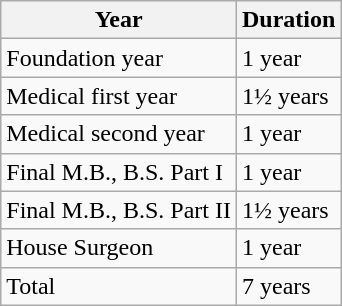<table class="wikitable">
<tr>
<th>Year</th>
<th>Duration</th>
</tr>
<tr>
<td>Foundation year</td>
<td>1 year</td>
</tr>
<tr>
<td>Medical first year</td>
<td>1½ years</td>
</tr>
<tr>
<td>Medical second year</td>
<td>1 year</td>
</tr>
<tr>
<td>Final M.B., B.S. Part I</td>
<td>1 year</td>
</tr>
<tr>
<td>Final M.B., B.S. Part II</td>
<td>1½ years</td>
</tr>
<tr>
<td>House Surgeon</td>
<td>1 year</td>
</tr>
<tr>
<td>Total</td>
<td>7 years</td>
</tr>
</table>
